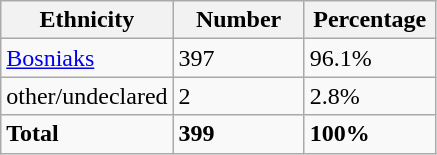<table class="wikitable">
<tr>
<th width="100px">Ethnicity</th>
<th width="80px">Number</th>
<th width="80px">Percentage</th>
</tr>
<tr>
<td><a href='#'>Bosniaks</a></td>
<td>397</td>
<td>96.1%</td>
</tr>
<tr>
<td>other/undeclared</td>
<td>2</td>
<td>2.8%</td>
</tr>
<tr>
<td><strong>Total</strong></td>
<td><strong>399</strong></td>
<td><strong>100%</strong></td>
</tr>
</table>
